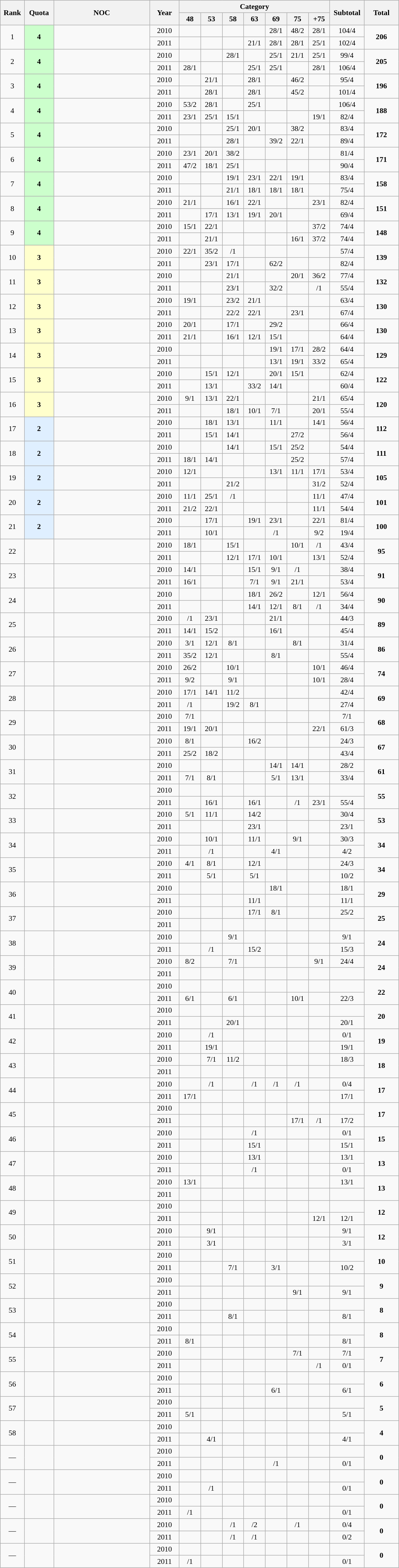<table class="wikitable" style="text-align:center; font-size:90%">
<tr>
<th rowspan=2 width=40>Rank</th>
<th rowspan=2 width=50>Quota</th>
<th rowspan=2 width=180>NOC</th>
<th rowspan=2 width=50>Year</th>
<th colspan=7>Category</th>
<th rowspan=2 width=60>Subtotal</th>
<th rowspan=2 width=60>Total</th>
</tr>
<tr>
<th width=35>48</th>
<th width=35>53</th>
<th width=35>58</th>
<th width=35>63</th>
<th width=35>69</th>
<th width=35>75</th>
<th width=35>+75</th>
</tr>
<tr>
<td rowspan=2>1</td>
<td bgcolor=#ccffcc rowspan=2><strong>4</strong></td>
<td rowspan=2 align=left></td>
<td>2010</td>
<td></td>
<td></td>
<td></td>
<td></td>
<td>28/1</td>
<td>48/2</td>
<td>28/1</td>
<td>104/4</td>
<td rowspan=2><strong>206</strong></td>
</tr>
<tr>
<td>2011</td>
<td></td>
<td></td>
<td></td>
<td>21/1</td>
<td>28/1</td>
<td>28/1</td>
<td>25/1</td>
<td>102/4</td>
</tr>
<tr>
<td rowspan=2>2</td>
<td bgcolor=#ccffcc rowspan=2><strong>4</strong></td>
<td rowspan=2 align=left></td>
<td>2010</td>
<td></td>
<td></td>
<td>28/1</td>
<td></td>
<td>25/1</td>
<td>21/1</td>
<td>25/1</td>
<td>99/4</td>
<td rowspan=2><strong>205</strong></td>
</tr>
<tr>
<td>2011</td>
<td>28/1</td>
<td></td>
<td></td>
<td>25/1</td>
<td>25/1</td>
<td></td>
<td>28/1</td>
<td>106/4</td>
</tr>
<tr>
<td rowspan=2>3</td>
<td bgcolor=#ccffcc rowspan=2><strong>4</strong></td>
<td rowspan=2 align=left></td>
<td>2010</td>
<td></td>
<td>21/1</td>
<td></td>
<td>28/1</td>
<td></td>
<td>46/2</td>
<td></td>
<td>95/4</td>
<td rowspan=2><strong>196</strong></td>
</tr>
<tr>
<td>2011</td>
<td></td>
<td>28/1</td>
<td></td>
<td>28/1</td>
<td></td>
<td>45/2</td>
<td></td>
<td>101/4</td>
</tr>
<tr>
<td rowspan=2>4</td>
<td bgcolor=#ccffcc rowspan=2><strong>4</strong></td>
<td rowspan=2 align=left></td>
<td>2010</td>
<td>53/2</td>
<td>28/1</td>
<td></td>
<td>25/1</td>
<td></td>
<td></td>
<td></td>
<td>106/4</td>
<td rowspan=2><strong>188</strong></td>
</tr>
<tr>
<td>2011</td>
<td>23/1</td>
<td>25/1</td>
<td>15/1</td>
<td></td>
<td></td>
<td></td>
<td>19/1</td>
<td>82/4</td>
</tr>
<tr>
<td rowspan=2>5</td>
<td bgcolor=#ccffcc rowspan=2><strong>4</strong></td>
<td rowspan=2 align=left></td>
<td>2010</td>
<td></td>
<td></td>
<td>25/1</td>
<td>20/1</td>
<td></td>
<td>38/2</td>
<td></td>
<td>83/4</td>
<td rowspan=2><strong>172</strong></td>
</tr>
<tr>
<td>2011</td>
<td></td>
<td></td>
<td>28/1</td>
<td></td>
<td>39/2</td>
<td>22/1</td>
<td></td>
<td>89/4</td>
</tr>
<tr>
<td rowspan=2>6</td>
<td bgcolor=#ccffcc rowspan=2><strong>4</strong></td>
<td rowspan=2 align=left></td>
<td>2010</td>
<td>23/1</td>
<td>20/1</td>
<td>38/2</td>
<td></td>
<td></td>
<td></td>
<td></td>
<td>81/4</td>
<td rowspan=2><strong>171</strong></td>
</tr>
<tr>
<td>2011</td>
<td>47/2</td>
<td>18/1</td>
<td>25/1</td>
<td></td>
<td></td>
<td></td>
<td></td>
<td>90/4</td>
</tr>
<tr>
<td rowspan=2>7</td>
<td bgcolor=#ccffcc rowspan=2><strong>4</strong></td>
<td rowspan=2 align=left></td>
<td>2010</td>
<td></td>
<td></td>
<td>19/1</td>
<td>23/1</td>
<td>22/1</td>
<td>19/1</td>
<td></td>
<td>83/4</td>
<td rowspan=2><strong>158</strong></td>
</tr>
<tr>
<td>2011</td>
<td></td>
<td></td>
<td>21/1</td>
<td>18/1</td>
<td>18/1</td>
<td>18/1</td>
<td></td>
<td>75/4</td>
</tr>
<tr>
<td rowspan=2>8</td>
<td bgcolor=#ccffcc rowspan=2><strong>4</strong></td>
<td rowspan=2 align=left></td>
<td>2010</td>
<td>21/1</td>
<td></td>
<td>16/1</td>
<td>22/1</td>
<td></td>
<td></td>
<td>23/1</td>
<td>82/4</td>
<td rowspan=2><strong>151</strong></td>
</tr>
<tr>
<td>2011</td>
<td></td>
<td>17/1</td>
<td>13/1</td>
<td>19/1</td>
<td>20/1</td>
<td></td>
<td></td>
<td>69/4</td>
</tr>
<tr>
<td rowspan=2>9</td>
<td bgcolor=#ccffcc rowspan=2><strong>4</strong></td>
<td rowspan=2 align=left></td>
<td>2010</td>
<td>15/1</td>
<td>22/1</td>
<td></td>
<td></td>
<td></td>
<td></td>
<td>37/2</td>
<td>74/4</td>
<td rowspan=2><strong>148</strong></td>
</tr>
<tr>
<td>2011</td>
<td></td>
<td>21/1</td>
<td></td>
<td></td>
<td></td>
<td>16/1</td>
<td>37/2</td>
<td>74/4</td>
</tr>
<tr>
<td rowspan=2>10</td>
<td bgcolor=#ffffcc rowspan=2><strong>3</strong></td>
<td rowspan=2 align=left></td>
<td>2010</td>
<td>22/1</td>
<td>35/2</td>
<td>/1</td>
<td></td>
<td></td>
<td></td>
<td></td>
<td>57/4</td>
<td rowspan=2><strong>139</strong></td>
</tr>
<tr>
<td>2011</td>
<td></td>
<td>23/1</td>
<td>17/1</td>
<td></td>
<td>62/2</td>
<td></td>
<td></td>
<td>82/4</td>
</tr>
<tr>
<td rowspan=2>11</td>
<td bgcolor=#ffffcc rowspan=2><strong>3</strong></td>
<td rowspan=2 align=left></td>
<td>2010</td>
<td></td>
<td></td>
<td>21/1</td>
<td></td>
<td></td>
<td>20/1</td>
<td>36/2</td>
<td>77/4</td>
<td rowspan=2><strong>132</strong></td>
</tr>
<tr>
<td>2011</td>
<td></td>
<td></td>
<td>23/1</td>
<td></td>
<td>32/2</td>
<td></td>
<td>/1</td>
<td>55/4</td>
</tr>
<tr>
<td rowspan=2>12</td>
<td bgcolor=#ffffcc rowspan=2><strong>3</strong></td>
<td rowspan=2 align=left></td>
<td>2010</td>
<td>19/1</td>
<td></td>
<td>23/2</td>
<td>21/1</td>
<td></td>
<td></td>
<td></td>
<td>63/4</td>
<td rowspan=2><strong>130</strong></td>
</tr>
<tr>
<td>2011</td>
<td></td>
<td></td>
<td>22/2</td>
<td>22/1</td>
<td></td>
<td>23/1</td>
<td></td>
<td>67/4</td>
</tr>
<tr>
<td rowspan=2>13</td>
<td bgcolor=#ffffcc rowspan=2><strong>3</strong></td>
<td rowspan=2 align=left></td>
<td>2010</td>
<td>20/1</td>
<td></td>
<td>17/1</td>
<td></td>
<td>29/2</td>
<td></td>
<td></td>
<td>66/4</td>
<td rowspan=2><strong>130</strong></td>
</tr>
<tr>
<td>2011</td>
<td>21/1</td>
<td></td>
<td>16/1</td>
<td>12/1</td>
<td>15/1</td>
<td></td>
<td></td>
<td>64/4</td>
</tr>
<tr>
<td rowspan=2>14</td>
<td bgcolor=#ffffcc rowspan=2><strong>3</strong></td>
<td rowspan=2 align=left></td>
<td>2010</td>
<td></td>
<td></td>
<td></td>
<td></td>
<td>19/1</td>
<td>17/1</td>
<td>28/2</td>
<td>64/4</td>
<td rowspan=2><strong>129</strong></td>
</tr>
<tr>
<td>2011</td>
<td></td>
<td></td>
<td></td>
<td></td>
<td>13/1</td>
<td>19/1</td>
<td>33/2</td>
<td>65/4</td>
</tr>
<tr>
<td rowspan=2>15</td>
<td bgcolor=#ffffcc rowspan=2><strong>3</strong></td>
<td rowspan=2 align=left></td>
<td>2010</td>
<td></td>
<td>15/1</td>
<td>12/1</td>
<td></td>
<td>20/1</td>
<td>15/1</td>
<td></td>
<td>62/4</td>
<td rowspan=2><strong>122</strong></td>
</tr>
<tr>
<td>2011</td>
<td></td>
<td>13/1</td>
<td></td>
<td>33/2</td>
<td>14/1</td>
<td></td>
<td></td>
<td>60/4</td>
</tr>
<tr>
<td rowspan=2>16</td>
<td bgcolor=#ffffcc rowspan=2><strong>3</strong></td>
<td rowspan=2 align=left></td>
<td>2010</td>
<td>9/1</td>
<td>13/1</td>
<td>22/1</td>
<td></td>
<td></td>
<td></td>
<td>21/1</td>
<td>65/4</td>
<td rowspan=2><strong>120</strong></td>
</tr>
<tr>
<td>2011</td>
<td></td>
<td></td>
<td>18/1</td>
<td>10/1</td>
<td>7/1</td>
<td></td>
<td>20/1</td>
<td>55/4</td>
</tr>
<tr>
<td rowspan=2>17</td>
<td bgcolor=#dfefff rowspan=2><strong>2</strong></td>
<td rowspan=2 align=left></td>
<td>2010</td>
<td></td>
<td>18/1</td>
<td>13/1</td>
<td></td>
<td>11/1</td>
<td></td>
<td>14/1</td>
<td>56/4</td>
<td rowspan=2><strong>112</strong></td>
</tr>
<tr>
<td>2011</td>
<td></td>
<td>15/1</td>
<td>14/1</td>
<td></td>
<td></td>
<td>27/2</td>
<td></td>
<td>56/4</td>
</tr>
<tr>
<td rowspan=2>18</td>
<td bgcolor=#dfefff rowspan=2><strong>2</strong></td>
<td rowspan=2 align=left></td>
<td>2010</td>
<td></td>
<td></td>
<td>14/1</td>
<td></td>
<td>15/1</td>
<td>25/2</td>
<td></td>
<td>54/4</td>
<td rowspan=2><strong>111</strong></td>
</tr>
<tr>
<td>2011</td>
<td>18/1</td>
<td>14/1</td>
<td></td>
<td></td>
<td></td>
<td>25/2</td>
<td></td>
<td>57/4</td>
</tr>
<tr>
<td rowspan=2>19</td>
<td bgcolor=#dfefff rowspan=2><strong>2</strong></td>
<td rowspan=2 align=left></td>
<td>2010</td>
<td>12/1</td>
<td></td>
<td></td>
<td></td>
<td>13/1</td>
<td>11/1</td>
<td>17/1</td>
<td>53/4</td>
<td rowspan=2><strong>105</strong></td>
</tr>
<tr>
<td>2011</td>
<td></td>
<td></td>
<td>21/2</td>
<td></td>
<td></td>
<td></td>
<td>31/2</td>
<td>52/4</td>
</tr>
<tr>
<td rowspan=2>20</td>
<td bgcolor=#dfefff rowspan=2><strong>2</strong></td>
<td rowspan=2 align=left></td>
<td>2010</td>
<td>11/1</td>
<td>25/1</td>
<td>/1</td>
<td></td>
<td></td>
<td></td>
<td>11/1</td>
<td>47/4</td>
<td rowspan=2><strong>101</strong></td>
</tr>
<tr>
<td>2011</td>
<td>21/2</td>
<td>22/1</td>
<td></td>
<td></td>
<td></td>
<td></td>
<td>11/1</td>
<td>54/4</td>
</tr>
<tr>
<td rowspan=2>21</td>
<td bgcolor=#dfefff rowspan=2><strong>2</strong></td>
<td rowspan=2 align=left></td>
<td>2010</td>
<td></td>
<td>17/1</td>
<td></td>
<td>19/1</td>
<td>23/1</td>
<td></td>
<td>22/1</td>
<td>81/4</td>
<td rowspan=2><strong>100</strong></td>
</tr>
<tr>
<td>2011</td>
<td></td>
<td>10/1</td>
<td></td>
<td></td>
<td>/1</td>
<td></td>
<td>9/2</td>
<td>19/4</td>
</tr>
<tr>
<td rowspan=2>22</td>
<td rowspan=2></td>
<td rowspan=2 align=left></td>
<td>2010</td>
<td>18/1</td>
<td></td>
<td>15/1</td>
<td></td>
<td></td>
<td>10/1</td>
<td>/1</td>
<td>43/4</td>
<td rowspan=2><strong>95</strong></td>
</tr>
<tr>
<td>2011</td>
<td></td>
<td></td>
<td>12/1</td>
<td>17/1</td>
<td>10/1</td>
<td></td>
<td>13/1</td>
<td>52/4</td>
</tr>
<tr>
<td rowspan=2>23</td>
<td rowspan=2></td>
<td rowspan=2 align=left></td>
<td>2010</td>
<td>14/1</td>
<td></td>
<td></td>
<td>15/1</td>
<td>9/1</td>
<td>/1</td>
<td></td>
<td>38/4</td>
<td rowspan=2><strong>91</strong></td>
</tr>
<tr>
<td>2011</td>
<td>16/1</td>
<td></td>
<td></td>
<td>7/1</td>
<td>9/1</td>
<td>21/1</td>
<td></td>
<td>53/4</td>
</tr>
<tr>
<td rowspan=2>24</td>
<td rowspan=2></td>
<td rowspan=2 align=left></td>
<td>2010</td>
<td></td>
<td></td>
<td></td>
<td>18/1</td>
<td>26/2</td>
<td></td>
<td>12/1</td>
<td>56/4</td>
<td rowspan=2><strong>90</strong></td>
</tr>
<tr>
<td>2011</td>
<td></td>
<td></td>
<td></td>
<td>14/1</td>
<td>12/1</td>
<td>8/1</td>
<td>/1</td>
<td>34/4</td>
</tr>
<tr>
<td rowspan=2>25</td>
<td rowspan=2></td>
<td rowspan=2 align=left></td>
<td>2010</td>
<td>/1</td>
<td>23/1</td>
<td></td>
<td></td>
<td>21/1</td>
<td></td>
<td></td>
<td>44/3</td>
<td rowspan=2><strong>89</strong></td>
</tr>
<tr>
<td>2011</td>
<td>14/1</td>
<td>15/2</td>
<td></td>
<td></td>
<td>16/1</td>
<td></td>
<td></td>
<td>45/4</td>
</tr>
<tr>
<td rowspan=2>26</td>
<td rowspan=2></td>
<td rowspan=2 align=left></td>
<td>2010</td>
<td>3/1</td>
<td>12/1</td>
<td>8/1</td>
<td></td>
<td></td>
<td>8/1</td>
<td></td>
<td>31/4</td>
<td rowspan=2><strong>86</strong></td>
</tr>
<tr>
<td>2011</td>
<td>35/2</td>
<td>12/1</td>
<td></td>
<td></td>
<td>8/1</td>
<td></td>
<td></td>
<td>55/4</td>
</tr>
<tr>
<td rowspan=2>27</td>
<td rowspan=2></td>
<td rowspan=2 align=left></td>
<td>2010</td>
<td>26/2</td>
<td></td>
<td>10/1</td>
<td></td>
<td></td>
<td></td>
<td>10/1</td>
<td>46/4</td>
<td rowspan=2><strong>74</strong></td>
</tr>
<tr>
<td>2011</td>
<td>9/2</td>
<td></td>
<td>9/1</td>
<td></td>
<td></td>
<td></td>
<td>10/1</td>
<td>28/4</td>
</tr>
<tr>
<td rowspan=2>28</td>
<td rowspan=2></td>
<td rowspan=2 align=left></td>
<td>2010</td>
<td>17/1</td>
<td>14/1</td>
<td>11/2</td>
<td></td>
<td></td>
<td></td>
<td></td>
<td>42/4</td>
<td rowspan=2><strong>69</strong></td>
</tr>
<tr>
<td>2011</td>
<td>/1</td>
<td></td>
<td>19/2</td>
<td>8/1</td>
<td></td>
<td></td>
<td></td>
<td>27/4</td>
</tr>
<tr>
<td rowspan=2>29</td>
<td rowspan=2></td>
<td rowspan=2 align=left></td>
<td>2010</td>
<td>7/1</td>
<td></td>
<td></td>
<td></td>
<td></td>
<td></td>
<td></td>
<td>7/1</td>
<td rowspan=2><strong>68</strong></td>
</tr>
<tr>
<td>2011</td>
<td>19/1</td>
<td>20/1</td>
<td></td>
<td></td>
<td></td>
<td></td>
<td>22/1</td>
<td>61/3</td>
</tr>
<tr>
<td rowspan=2>30</td>
<td rowspan=2></td>
<td rowspan=2 align=left></td>
<td>2010</td>
<td>8/1</td>
<td></td>
<td></td>
<td>16/2</td>
<td></td>
<td></td>
<td></td>
<td>24/3</td>
<td rowspan=2><strong>67</strong></td>
</tr>
<tr>
<td>2011</td>
<td>25/2</td>
<td>18/2</td>
<td></td>
<td></td>
<td></td>
<td></td>
<td></td>
<td>43/4</td>
</tr>
<tr>
<td rowspan=2>31</td>
<td rowspan=2></td>
<td rowspan=2 align=left></td>
<td>2010</td>
<td></td>
<td></td>
<td></td>
<td></td>
<td>14/1</td>
<td>14/1</td>
<td></td>
<td>28/2</td>
<td rowspan=2><strong>61</strong></td>
</tr>
<tr>
<td>2011</td>
<td>7/1</td>
<td>8/1</td>
<td></td>
<td></td>
<td>5/1</td>
<td>13/1</td>
<td></td>
<td>33/4</td>
</tr>
<tr>
<td rowspan=2>32</td>
<td rowspan=2></td>
<td rowspan=2 align=left></td>
<td>2010</td>
<td></td>
<td></td>
<td></td>
<td></td>
<td></td>
<td></td>
<td></td>
<td></td>
<td rowspan=2><strong>55</strong></td>
</tr>
<tr>
<td>2011</td>
<td></td>
<td>16/1</td>
<td></td>
<td>16/1</td>
<td></td>
<td>/1</td>
<td>23/1</td>
<td>55/4</td>
</tr>
<tr>
<td rowspan=2>33</td>
<td rowspan=2></td>
<td rowspan=2 align=left></td>
<td>2010</td>
<td>5/1</td>
<td>11/1</td>
<td></td>
<td>14/2</td>
<td></td>
<td></td>
<td></td>
<td>30/4</td>
<td rowspan=2><strong>53</strong></td>
</tr>
<tr>
<td>2011</td>
<td></td>
<td></td>
<td></td>
<td>23/1</td>
<td></td>
<td></td>
<td></td>
<td>23/1</td>
</tr>
<tr>
<td rowspan=2>34</td>
<td rowspan=2></td>
<td rowspan=2 align=left></td>
<td>2010</td>
<td></td>
<td>10/1</td>
<td></td>
<td>11/1</td>
<td></td>
<td>9/1</td>
<td></td>
<td>30/3</td>
<td rowspan=2><strong>34</strong></td>
</tr>
<tr>
<td>2011</td>
<td></td>
<td>/1</td>
<td></td>
<td></td>
<td>4/1</td>
<td></td>
<td></td>
<td>4/2</td>
</tr>
<tr>
<td rowspan=2>35</td>
<td rowspan=2></td>
<td rowspan=2 align=left></td>
<td>2010</td>
<td>4/1</td>
<td>8/1</td>
<td></td>
<td>12/1</td>
<td></td>
<td></td>
<td></td>
<td>24/3</td>
<td rowspan=2><strong>34</strong></td>
</tr>
<tr>
<td>2011</td>
<td></td>
<td>5/1</td>
<td></td>
<td>5/1</td>
<td></td>
<td></td>
<td></td>
<td>10/2</td>
</tr>
<tr>
<td rowspan=2>36</td>
<td rowspan=2></td>
<td rowspan=2 align=left></td>
<td>2010</td>
<td></td>
<td></td>
<td></td>
<td></td>
<td>18/1</td>
<td></td>
<td></td>
<td>18/1</td>
<td rowspan=2><strong>29</strong></td>
</tr>
<tr>
<td>2011</td>
<td></td>
<td></td>
<td></td>
<td>11/1</td>
<td></td>
<td></td>
<td></td>
<td>11/1</td>
</tr>
<tr>
<td rowspan=2>37</td>
<td rowspan=2></td>
<td rowspan=2 align=left></td>
<td>2010</td>
<td></td>
<td></td>
<td></td>
<td>17/1</td>
<td>8/1</td>
<td></td>
<td></td>
<td>25/2</td>
<td rowspan=2><strong>25</strong></td>
</tr>
<tr>
<td>2011</td>
<td></td>
<td></td>
<td></td>
<td></td>
<td></td>
<td></td>
<td></td>
<td></td>
</tr>
<tr>
<td rowspan=2>38</td>
<td rowspan=2></td>
<td rowspan=2 align=left></td>
<td>2010</td>
<td></td>
<td></td>
<td>9/1</td>
<td></td>
<td></td>
<td></td>
<td></td>
<td>9/1</td>
<td rowspan=2><strong>24</strong></td>
</tr>
<tr>
<td>2011</td>
<td></td>
<td>/1</td>
<td></td>
<td>15/2</td>
<td></td>
<td></td>
<td></td>
<td>15/3</td>
</tr>
<tr>
<td rowspan=2>39</td>
<td rowspan=2></td>
<td rowspan=2 align=left></td>
<td>2010</td>
<td>8/2</td>
<td></td>
<td>7/1</td>
<td></td>
<td></td>
<td></td>
<td>9/1</td>
<td>24/4</td>
<td rowspan=2><strong>24</strong></td>
</tr>
<tr>
<td>2011</td>
<td></td>
<td></td>
<td></td>
<td></td>
<td></td>
<td></td>
<td></td>
<td></td>
</tr>
<tr>
<td rowspan=2>40</td>
<td rowspan=2></td>
<td rowspan=2 align=left></td>
<td>2010</td>
<td></td>
<td></td>
<td></td>
<td></td>
<td></td>
<td></td>
<td></td>
<td></td>
<td rowspan=2><strong>22</strong></td>
</tr>
<tr>
<td>2011</td>
<td>6/1</td>
<td></td>
<td>6/1</td>
<td></td>
<td></td>
<td>10/1</td>
<td></td>
<td>22/3</td>
</tr>
<tr>
<td rowspan=2>41</td>
<td rowspan=2></td>
<td rowspan=2 align=left></td>
<td>2010</td>
<td></td>
<td></td>
<td></td>
<td></td>
<td></td>
<td></td>
<td></td>
<td></td>
<td rowspan=2><strong>20</strong></td>
</tr>
<tr>
<td>2011</td>
<td></td>
<td></td>
<td>20/1</td>
<td></td>
<td></td>
<td></td>
<td></td>
<td>20/1</td>
</tr>
<tr>
<td rowspan=2>42</td>
<td rowspan=2></td>
<td rowspan=2 align=left></td>
<td>2010</td>
<td></td>
<td>/1</td>
<td></td>
<td></td>
<td></td>
<td></td>
<td></td>
<td>0/1</td>
<td rowspan=2><strong>19</strong></td>
</tr>
<tr>
<td>2011</td>
<td></td>
<td>19/1</td>
<td></td>
<td></td>
<td></td>
<td></td>
<td></td>
<td>19/1</td>
</tr>
<tr>
<td rowspan=2>43</td>
<td rowspan=2></td>
<td rowspan=2 align=left></td>
<td>2010</td>
<td></td>
<td>7/1</td>
<td>11/2</td>
<td></td>
<td></td>
<td></td>
<td></td>
<td>18/3</td>
<td rowspan=2><strong>18</strong></td>
</tr>
<tr>
<td>2011</td>
<td></td>
<td></td>
<td></td>
<td></td>
<td></td>
<td></td>
<td></td>
<td></td>
</tr>
<tr>
<td rowspan=2>44</td>
<td rowspan=2></td>
<td rowspan=2 align=left></td>
<td>2010</td>
<td></td>
<td>/1</td>
<td></td>
<td>/1</td>
<td>/1</td>
<td>/1</td>
<td></td>
<td>0/4</td>
<td rowspan=2><strong>17</strong></td>
</tr>
<tr>
<td>2011</td>
<td>17/1</td>
<td></td>
<td></td>
<td></td>
<td></td>
<td></td>
<td></td>
<td>17/1</td>
</tr>
<tr>
<td rowspan=2>45</td>
<td rowspan=2></td>
<td rowspan=2 align=left></td>
<td>2010</td>
<td></td>
<td></td>
<td></td>
<td></td>
<td></td>
<td></td>
<td></td>
<td></td>
<td rowspan=2><strong>17</strong></td>
</tr>
<tr>
<td>2011</td>
<td></td>
<td></td>
<td></td>
<td></td>
<td></td>
<td>17/1</td>
<td>/1</td>
<td>17/2</td>
</tr>
<tr>
<td rowspan=2>46</td>
<td rowspan=2></td>
<td rowspan=2 align=left></td>
<td>2010</td>
<td></td>
<td></td>
<td></td>
<td>/1</td>
<td></td>
<td></td>
<td></td>
<td>0/1</td>
<td rowspan=2><strong>15</strong></td>
</tr>
<tr>
<td>2011</td>
<td></td>
<td></td>
<td></td>
<td>15/1</td>
<td></td>
<td></td>
<td></td>
<td>15/1</td>
</tr>
<tr>
<td rowspan=2>47</td>
<td rowspan=2></td>
<td rowspan=2 align=left></td>
<td>2010</td>
<td></td>
<td></td>
<td></td>
<td>13/1</td>
<td></td>
<td></td>
<td></td>
<td>13/1</td>
<td rowspan=2><strong>13</strong></td>
</tr>
<tr>
<td>2011</td>
<td></td>
<td></td>
<td></td>
<td>/1</td>
<td></td>
<td></td>
<td></td>
<td>0/1</td>
</tr>
<tr>
<td rowspan=2>48</td>
<td rowspan=2></td>
<td rowspan=2 align=left></td>
<td>2010</td>
<td>13/1</td>
<td></td>
<td></td>
<td></td>
<td></td>
<td></td>
<td></td>
<td>13/1</td>
<td rowspan=2><strong>13</strong></td>
</tr>
<tr>
<td>2011</td>
<td></td>
<td></td>
<td></td>
<td></td>
<td></td>
<td></td>
<td></td>
<td></td>
</tr>
<tr>
<td rowspan=2>49</td>
<td rowspan=2></td>
<td rowspan=2 align=left></td>
<td>2010</td>
<td></td>
<td></td>
<td></td>
<td></td>
<td></td>
<td></td>
<td></td>
<td></td>
<td rowspan=2><strong>12</strong></td>
</tr>
<tr>
<td>2011</td>
<td></td>
<td></td>
<td></td>
<td></td>
<td></td>
<td></td>
<td>12/1</td>
<td>12/1</td>
</tr>
<tr>
<td rowspan=2>50</td>
<td rowspan=2></td>
<td rowspan=2 align=left></td>
<td>2010</td>
<td></td>
<td>9/1</td>
<td></td>
<td></td>
<td></td>
<td></td>
<td></td>
<td>9/1</td>
<td rowspan=2><strong>12</strong></td>
</tr>
<tr>
<td>2011</td>
<td></td>
<td>3/1</td>
<td></td>
<td></td>
<td></td>
<td></td>
<td></td>
<td>3/1</td>
</tr>
<tr>
<td rowspan=2>51</td>
<td rowspan=2></td>
<td rowspan=2 align=left></td>
<td>2010</td>
<td></td>
<td></td>
<td></td>
<td></td>
<td></td>
<td></td>
<td></td>
<td></td>
<td rowspan=2><strong>10</strong></td>
</tr>
<tr>
<td>2011</td>
<td></td>
<td></td>
<td>7/1</td>
<td></td>
<td>3/1</td>
<td></td>
<td></td>
<td>10/2</td>
</tr>
<tr>
<td rowspan=2>52</td>
<td rowspan=2></td>
<td rowspan=2 align=left></td>
<td>2010</td>
<td></td>
<td></td>
<td></td>
<td></td>
<td></td>
<td></td>
<td></td>
<td></td>
<td rowspan=2><strong>9</strong></td>
</tr>
<tr>
<td>2011</td>
<td></td>
<td></td>
<td></td>
<td></td>
<td></td>
<td>9/1</td>
<td></td>
<td>9/1</td>
</tr>
<tr>
<td rowspan=2>53</td>
<td rowspan=2></td>
<td rowspan=2 align=left></td>
<td>2010</td>
<td></td>
<td></td>
<td></td>
<td></td>
<td></td>
<td></td>
<td></td>
<td></td>
<td rowspan=2><strong>8</strong></td>
</tr>
<tr>
<td>2011</td>
<td></td>
<td></td>
<td>8/1</td>
<td></td>
<td></td>
<td></td>
<td></td>
<td>8/1</td>
</tr>
<tr>
<td rowspan=2>54</td>
<td rowspan=2></td>
<td rowspan=2 align=left></td>
<td>2010</td>
<td></td>
<td></td>
<td></td>
<td></td>
<td></td>
<td></td>
<td></td>
<td></td>
<td rowspan=2><strong>8</strong></td>
</tr>
<tr>
<td>2011</td>
<td>8/1</td>
<td></td>
<td></td>
<td></td>
<td></td>
<td></td>
<td></td>
<td>8/1</td>
</tr>
<tr>
<td rowspan=2>55</td>
<td rowspan=2></td>
<td rowspan=2 align=left></td>
<td>2010</td>
<td></td>
<td></td>
<td></td>
<td></td>
<td></td>
<td>7/1</td>
<td></td>
<td>7/1</td>
<td rowspan=2><strong>7</strong></td>
</tr>
<tr>
<td>2011</td>
<td></td>
<td></td>
<td></td>
<td></td>
<td></td>
<td></td>
<td>/1</td>
<td>0/1</td>
</tr>
<tr>
<td rowspan=2>56</td>
<td rowspan=2></td>
<td rowspan=2 align=left></td>
<td>2010</td>
<td></td>
<td></td>
<td></td>
<td></td>
<td></td>
<td></td>
<td></td>
<td></td>
<td rowspan=2><strong>6</strong></td>
</tr>
<tr>
<td>2011</td>
<td></td>
<td></td>
<td></td>
<td></td>
<td>6/1</td>
<td></td>
<td></td>
<td>6/1</td>
</tr>
<tr>
<td rowspan=2>57</td>
<td rowspan=2></td>
<td rowspan=2 align=left></td>
<td>2010</td>
<td></td>
<td></td>
<td></td>
<td></td>
<td></td>
<td></td>
<td></td>
<td></td>
<td rowspan=2><strong>5</strong></td>
</tr>
<tr>
<td>2011</td>
<td>5/1</td>
<td></td>
<td></td>
<td></td>
<td></td>
<td></td>
<td></td>
<td>5/1</td>
</tr>
<tr>
<td rowspan=2>58</td>
<td rowspan=2></td>
<td rowspan=2 align=left></td>
<td>2010</td>
<td></td>
<td></td>
<td></td>
<td></td>
<td></td>
<td></td>
<td></td>
<td></td>
<td rowspan=2><strong>4</strong></td>
</tr>
<tr>
<td>2011</td>
<td></td>
<td>4/1</td>
<td></td>
<td></td>
<td></td>
<td></td>
<td></td>
<td>4/1</td>
</tr>
<tr>
<td rowspan=2>—</td>
<td rowspan=2></td>
<td rowspan=2 align=left></td>
<td>2010</td>
<td></td>
<td></td>
<td></td>
<td></td>
<td></td>
<td></td>
<td></td>
<td></td>
<td rowspan=2><strong>0</strong></td>
</tr>
<tr>
<td>2011</td>
<td></td>
<td></td>
<td></td>
<td></td>
<td>/1</td>
<td></td>
<td></td>
<td>0/1</td>
</tr>
<tr>
<td rowspan=2>—</td>
<td rowspan=2></td>
<td rowspan=2 align=left></td>
<td>2010</td>
<td></td>
<td></td>
<td></td>
<td></td>
<td></td>
<td></td>
<td></td>
<td></td>
<td rowspan=2><strong>0</strong></td>
</tr>
<tr>
<td>2011</td>
<td></td>
<td>/1</td>
<td></td>
<td></td>
<td></td>
<td></td>
<td></td>
<td>0/1</td>
</tr>
<tr>
<td rowspan=2>—</td>
<td rowspan=2></td>
<td rowspan=2 align=left></td>
<td>2010</td>
<td></td>
<td></td>
<td></td>
<td></td>
<td></td>
<td></td>
<td></td>
<td></td>
<td rowspan=2><strong>0</strong></td>
</tr>
<tr>
<td>2011</td>
<td>/1</td>
<td></td>
<td></td>
<td></td>
<td></td>
<td></td>
<td></td>
<td>0/1</td>
</tr>
<tr>
<td rowspan=2>—</td>
<td rowspan=2></td>
<td rowspan=2 align=left></td>
<td>2010</td>
<td></td>
<td></td>
<td>/1</td>
<td>/2</td>
<td></td>
<td>/1</td>
<td></td>
<td>0/4</td>
<td rowspan=2><strong>0</strong></td>
</tr>
<tr>
<td>2011</td>
<td></td>
<td></td>
<td>/1</td>
<td>/1</td>
<td></td>
<td></td>
<td></td>
<td>0/2</td>
</tr>
<tr>
<td rowspan=2>—</td>
<td rowspan=2></td>
<td rowspan=2 align=left></td>
<td>2010</td>
<td></td>
<td></td>
<td></td>
<td></td>
<td></td>
<td></td>
<td></td>
<td></td>
<td rowspan=2><strong>0</strong></td>
</tr>
<tr>
<td>2011</td>
<td>/1</td>
<td></td>
<td></td>
<td></td>
<td></td>
<td></td>
<td></td>
<td>0/1</td>
</tr>
</table>
